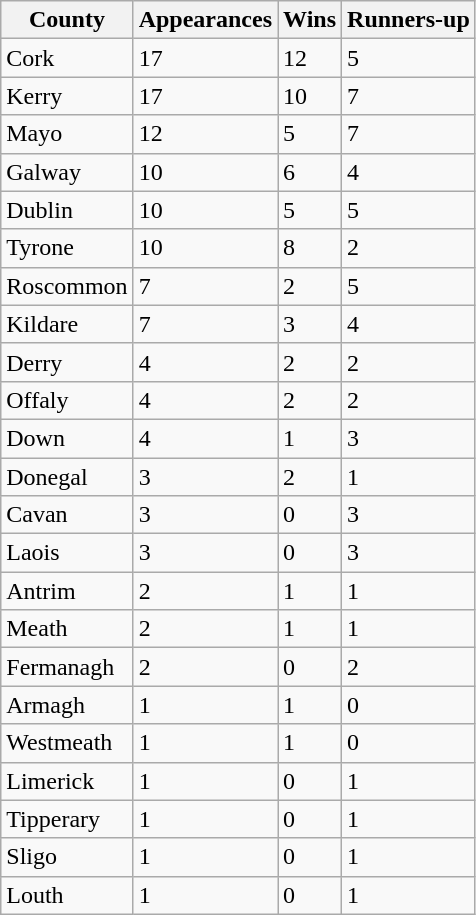<table class="wikitable sortable">
<tr>
<th>County</th>
<th>Appearances</th>
<th>Wins</th>
<th>Runners-up</th>
</tr>
<tr>
<td>Cork</td>
<td>17</td>
<td>12</td>
<td>5</td>
</tr>
<tr>
<td>Kerry</td>
<td>17</td>
<td>10</td>
<td>7</td>
</tr>
<tr>
<td>Mayo</td>
<td>12</td>
<td>5</td>
<td>7</td>
</tr>
<tr>
<td>Galway</td>
<td>10</td>
<td>6</td>
<td>4</td>
</tr>
<tr>
<td>Dublin</td>
<td>10</td>
<td>5</td>
<td>5</td>
</tr>
<tr>
<td>Tyrone</td>
<td>10</td>
<td>8</td>
<td>2</td>
</tr>
<tr>
<td>Roscommon</td>
<td>7</td>
<td>2</td>
<td>5</td>
</tr>
<tr>
<td>Kildare</td>
<td>7</td>
<td>3</td>
<td>4</td>
</tr>
<tr>
<td>Derry</td>
<td>4</td>
<td>2</td>
<td>2</td>
</tr>
<tr>
<td>Offaly</td>
<td>4</td>
<td>2</td>
<td>2</td>
</tr>
<tr>
<td>Down</td>
<td>4</td>
<td>1</td>
<td>3</td>
</tr>
<tr>
<td>Donegal</td>
<td>3</td>
<td>2</td>
<td>1</td>
</tr>
<tr>
<td>Cavan</td>
<td>3</td>
<td>0</td>
<td>3</td>
</tr>
<tr>
<td>Laois</td>
<td>3</td>
<td>0</td>
<td>3</td>
</tr>
<tr>
<td>Antrim</td>
<td>2</td>
<td>1</td>
<td>1</td>
</tr>
<tr>
<td>Meath</td>
<td>2</td>
<td>1</td>
<td>1</td>
</tr>
<tr>
<td>Fermanagh</td>
<td>2</td>
<td>0</td>
<td>2</td>
</tr>
<tr>
<td>Armagh</td>
<td>1</td>
<td>1</td>
<td>0</td>
</tr>
<tr>
<td>Westmeath</td>
<td>1</td>
<td>1</td>
<td>0</td>
</tr>
<tr>
<td>Limerick</td>
<td>1</td>
<td>0</td>
<td>1</td>
</tr>
<tr>
<td>Tipperary</td>
<td>1</td>
<td>0</td>
<td>1</td>
</tr>
<tr>
<td>Sligo</td>
<td>1</td>
<td>0</td>
<td>1</td>
</tr>
<tr>
<td>Louth</td>
<td>1</td>
<td>0</td>
<td>1</td>
</tr>
</table>
